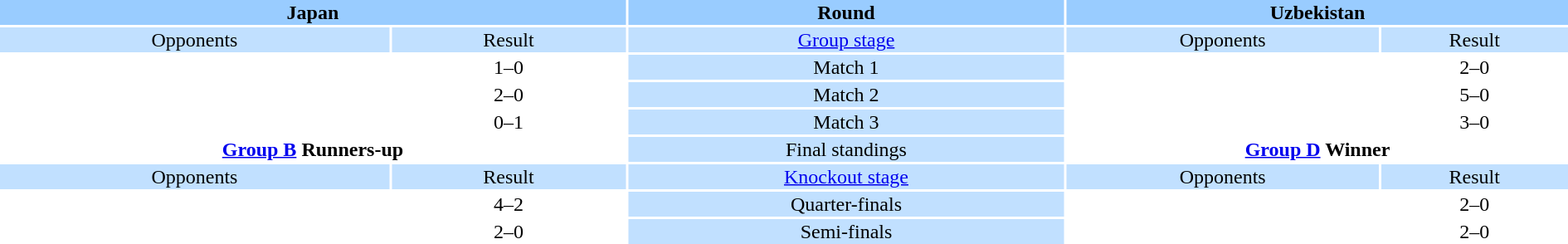<table style="width:100%; text-align:center">
<tr style="vertical-align:top; background:#99CCFF">
<th colspan="2">Japan</th>
<th>Round</th>
<th colspan="2">Uzbekistan</th>
</tr>
<tr style="vertical-align:top; background:#C1E0FF">
<td>Opponents</td>
<td>Result</td>
<td><a href='#'>Group stage</a></td>
<td>Opponents</td>
<td>Result</td>
</tr>
<tr>
<td align="left"></td>
<td>1–0</td>
<td style="background:#C1E0FF">Match 1</td>
<td align="left"></td>
<td>2–0</td>
</tr>
<tr>
<td align="left"></td>
<td>2–0</td>
<td style="background:#C1E0FF">Match 2</td>
<td align="left"></td>
<td>5–0</td>
</tr>
<tr>
<td align="left"></td>
<td>0–1</td>
<td style="background:#C1E0FF">Match 3</td>
<td align="left"></td>
<td>3–0</td>
</tr>
<tr>
<td colspan="2" style="text-align:center"><strong><a href='#'>Group B</a> Runners-up</strong><br><div></div></td>
<td style="background:#C1E0FF">Final standings</td>
<td colspan="2" style="text-align:center"><strong><a href='#'>Group D</a> Winner</strong><br><div></div></td>
</tr>
<tr style="vertical-align:top; background:#C1E0FF">
<td>Opponents</td>
<td>Result</td>
<td><a href='#'>Knockout stage</a></td>
<td>Opponents</td>
<td>Result</td>
</tr>
<tr>
<td align="left"></td>
<td>4–2 </td>
<td style="background:#C1E0FF">Quarter-finals</td>
<td align="left"></td>
<td>2–0</td>
</tr>
<tr>
<td align="left"></td>
<td>2–0</td>
<td style="background:#C1E0FF">Semi-finals</td>
<td align="left"></td>
<td>2–0</td>
</tr>
</table>
